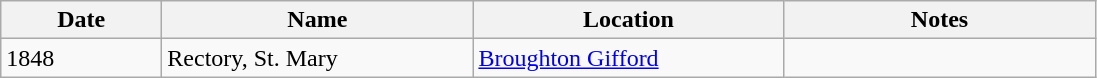<table class="wikitable">
<tr>
<th width="100">Date</th>
<th width="200">Name</th>
<th width="200">Location</th>
<th width="200">Notes</th>
</tr>
<tr>
<td>1848</td>
<td>Rectory, St. Mary</td>
<td><a href='#'>Broughton Gifford</a></td>
</tr>
</table>
